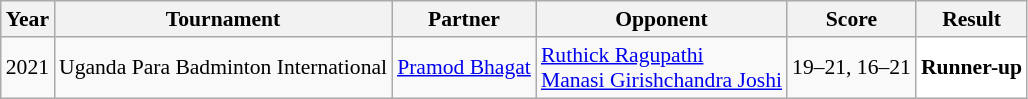<table class="sortable wikitable" style="font-size: 90%;">
<tr>
<th>Year</th>
<th>Tournament</th>
<th>Partner</th>
<th>Opponent</th>
<th>Score</th>
<th>Result</th>
</tr>
<tr>
<td align="center">2021</td>
<td align="left">Uganda Para Badminton International</td>
<td> <a href='#'>Pramod Bhagat</a></td>
<td align="left"> <a href='#'>Ruthick Ragupathi</a><br> <a href='#'>Manasi Girishchandra Joshi</a></td>
<td align="left">19–21, 16–21</td>
<td style="text-align:left; background:white"> <strong>Runner-up</strong></td>
</tr>
</table>
